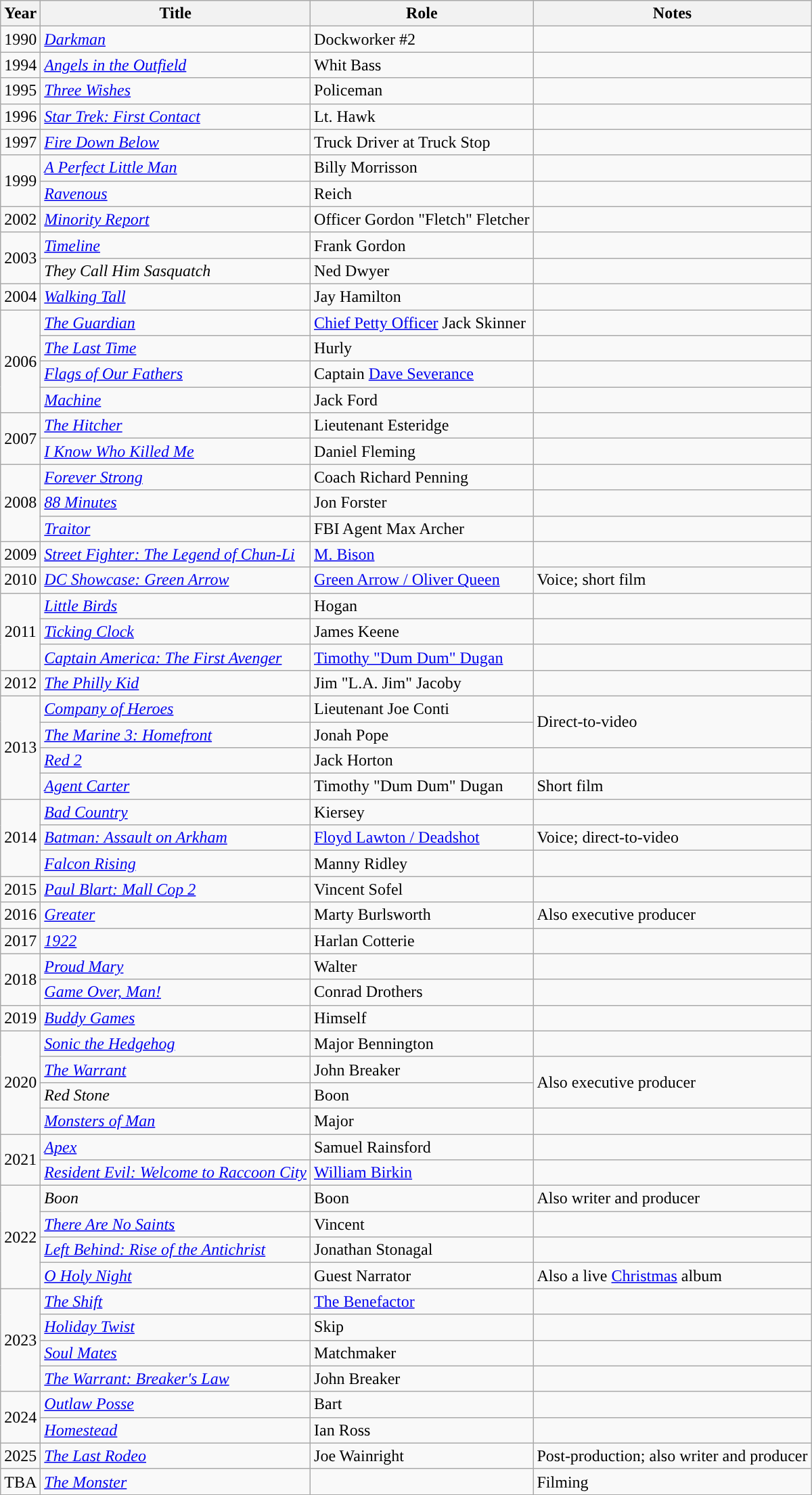<table class="wikitable sortable plainrowheaders">
<tr>
<th scope="col">Year</th>
<th scope="col">Title</th>
<th scope="col">Role</th>
<th scope="col" class="unsortable">Notes</th>
</tr>
<tr>
<td align="center">1990</td>
<td scope="row"><em><a href='#'>Darkman</a></em></td>
<td>Dockworker #2</td>
<td></td>
</tr>
<tr>
<td align="center">1994</td>
<td scope="row"><em><a href='#'>Angels in the Outfield</a></em></td>
<td>Whit Bass</td>
<td></td>
</tr>
<tr>
<td align="center">1995</td>
<td scope="row"><em><a href='#'>Three Wishes</a></em></td>
<td>Policeman</td>
<td></td>
</tr>
<tr>
<td align="center">1996</td>
<td scope="row"><em><a href='#'>Star Trek: First Contact</a></em></td>
<td>Lt. Hawk</td>
<td></td>
</tr>
<tr>
<td align="center">1997</td>
<td scope="row"><em><a href='#'>Fire Down Below</a></em></td>
<td>Truck Driver at Truck Stop</td>
<td></td>
</tr>
<tr>
<td align="center" rowspan="2">1999</td>
<td scope="row"><em><a href='#'>A Perfect Little Man</a></em></td>
<td>Billy Morrisson</td>
<td></td>
</tr>
<tr>
<td scope="row"><em><a href='#'>Ravenous</a></em></td>
<td>Reich</td>
<td></td>
</tr>
<tr>
<td align="center">2002</td>
<td scope="row"><em><a href='#'>Minority Report</a></em></td>
<td>Officer Gordon "Fletch" Fletcher</td>
<td></td>
</tr>
<tr>
<td align="center" rowspan="2">2003</td>
<td scope="row"><em><a href='#'>Timeline</a></em></td>
<td>Frank Gordon</td>
<td></td>
</tr>
<tr>
<td scope="row"><em>They Call Him Sasquatch</em></td>
<td>Ned Dwyer</td>
<td></td>
</tr>
<tr>
<td align="center">2004</td>
<td scope="row"><em><a href='#'>Walking Tall</a></em></td>
<td>Jay Hamilton</td>
<td></td>
</tr>
<tr>
<td align="center" rowspan="4">2006</td>
<td scope="row"><em><a href='#'>The Guardian</a></em></td>
<td><a href='#'>Chief Petty Officer</a>  Jack Skinner</td>
<td></td>
</tr>
<tr>
<td scope="row"><em><a href='#'>The Last Time</a></em></td>
<td>Hurly</td>
<td></td>
</tr>
<tr>
<td scope="row"><em><a href='#'>Flags of Our Fathers</a></em></td>
<td>Captain <a href='#'>Dave Severance</a></td>
<td></td>
</tr>
<tr>
<td scope="row"><em><a href='#'>Machine</a></em></td>
<td>Jack Ford</td>
<td></td>
</tr>
<tr>
<td align="center" rowspan="2">2007</td>
<td scope="row"><em><a href='#'>The Hitcher</a></em></td>
<td>Lieutenant Esteridge</td>
<td></td>
</tr>
<tr>
<td scope="row"><em><a href='#'>I Know Who Killed Me</a></em></td>
<td>Daniel Fleming</td>
<td></td>
</tr>
<tr>
<td align="center" rowspan="3">2008</td>
<td scope="row"><em><a href='#'>Forever Strong</a></em></td>
<td>Coach Richard Penning</td>
<td></td>
</tr>
<tr>
<td scope="row"><em><a href='#'>88 Minutes</a></em></td>
<td>Jon Forster</td>
<td></td>
</tr>
<tr>
<td scope="row"><em><a href='#'>Traitor</a></em></td>
<td>FBI Agent Max Archer</td>
<td></td>
</tr>
<tr>
<td align="center">2009</td>
<td scope="row"><em><a href='#'>Street Fighter: The Legend of Chun-Li</a></em></td>
<td><a href='#'>M. Bison</a></td>
<td></td>
</tr>
<tr>
<td align="center">2010</td>
<td scope="row"><em><a href='#'>DC Showcase: Green Arrow</a></em></td>
<td><a href='#'>Green Arrow / Oliver Queen</a></td>
<td>Voice; short film</td>
</tr>
<tr>
<td align="center" rowspan="3">2011</td>
<td scope="row"><em><a href='#'>Little Birds</a></em></td>
<td>Hogan</td>
<td></td>
</tr>
<tr>
<td scope="row"><em><a href='#'>Ticking Clock</a></em></td>
<td>James Keene</td>
<td></td>
</tr>
<tr>
<td scope="row"><em><a href='#'>Captain America: The First Avenger</a></em></td>
<td><a href='#'>Timothy "Dum Dum" Dugan</a></td>
<td></td>
</tr>
<tr>
<td align="center">2012</td>
<td scope="row"><em><a href='#'>The Philly Kid</a></em></td>
<td>Jim "L.A. Jim" Jacoby</td>
<td></td>
</tr>
<tr>
<td align="center" rowspan="4">2013</td>
<td scope="row"><em><a href='#'>Company of Heroes</a></em></td>
<td>Lieutenant Joe Conti</td>
<td rowspan="2">Direct-to-video</td>
</tr>
<tr>
<td scope="row"><em><a href='#'>The Marine 3: Homefront</a></em></td>
<td>Jonah Pope</td>
</tr>
<tr>
<td scope="row"><em><a href='#'>Red 2</a></em></td>
<td>Jack Horton</td>
<td></td>
</tr>
<tr>
<td scope="row"><em><a href='#'>Agent Carter</a></em></td>
<td>Timothy "Dum Dum" Dugan</td>
<td>Short film</td>
</tr>
<tr>
<td align="center" rowspan="3">2014</td>
<td scope="row"><em><a href='#'>Bad Country</a></em></td>
<td>Kiersey</td>
<td></td>
</tr>
<tr>
<td scope="row"><em><a href='#'>Batman: Assault on Arkham</a></em></td>
<td><a href='#'>Floyd Lawton / Deadshot</a></td>
<td>Voice; direct-to-video</td>
</tr>
<tr>
<td scope="row"><em><a href='#'>Falcon Rising</a></em></td>
<td>Manny Ridley</td>
<td></td>
</tr>
<tr>
<td align="center">2015</td>
<td scope="row"><em><a href='#'>Paul Blart: Mall Cop 2</a></em></td>
<td>Vincent Sofel</td>
<td></td>
</tr>
<tr>
<td align="center">2016</td>
<td scope="row"><em><a href='#'>Greater</a></em></td>
<td>Marty Burlsworth</td>
<td>Also executive producer</td>
</tr>
<tr>
<td align="center">2017</td>
<td scope="row"><em><a href='#'>1922</a></em></td>
<td>Harlan Cotterie</td>
<td></td>
</tr>
<tr>
<td align="center" rowspan="2">2018</td>
<td scope="row"><em><a href='#'>Proud Mary</a></em></td>
<td>Walter</td>
<td></td>
</tr>
<tr>
<td scope="row"><em><a href='#'>Game Over, Man!</a></em></td>
<td>Conrad Drothers</td>
<td></td>
</tr>
<tr>
<td align="center">2019</td>
<td scope="row"><em><a href='#'>Buddy Games</a></em></td>
<td>Himself</td>
<td></td>
</tr>
<tr>
<td rowspan="4" align="center">2020</td>
<td scope="row"><em><a href='#'>Sonic the Hedgehog</a></em></td>
<td>Major Bennington</td>
<td></td>
</tr>
<tr>
<td><em><a href='#'>The Warrant</a></em></td>
<td>John Breaker</td>
<td rowspan="2">Also executive producer</td>
</tr>
<tr>
<td><em>Red Stone</em></td>
<td>Boon</td>
</tr>
<tr>
<td><em><a href='#'>Monsters of Man</a></em></td>
<td>Major</td>
<td></td>
</tr>
<tr>
<td align="center" rowspan="2">2021</td>
<td><em><a href='#'>Apex</a></em></td>
<td>Samuel Rainsford</td>
<td></td>
</tr>
<tr>
<td><em><a href='#'>Resident Evil: Welcome to Raccoon City</a></em></td>
<td><a href='#'>William Birkin</a></td>
<td></td>
</tr>
<tr>
<td align="center" rowspan="4">2022</td>
<td><em>Boon</em></td>
<td>Boon</td>
<td>Also writer and producer</td>
</tr>
<tr>
<td><em><a href='#'>There Are No Saints</a></em></td>
<td>Vincent</td>
<td></td>
</tr>
<tr>
<td><em><a href='#'>Left Behind: Rise of the Antichrist</a></em></td>
<td>Jonathan Stonagal</td>
<td></td>
</tr>
<tr>
<td><em><a href='#'>O Holy Night</a></em></td>
<td>Guest Narrator</td>
<td>Also a live <a href='#'>Christmas</a> album</td>
</tr>
<tr>
<td rowspan="4" align="center">2023</td>
<td><em><a href='#'>The Shift</a></em></td>
<td><a href='#'>The Benefactor</a></td>
<td></td>
</tr>
<tr>
<td><em><a href='#'>Holiday Twist</a></em></td>
<td>Skip</td>
<td></td>
</tr>
<tr>
<td><em><a href='#'>Soul Mates</a></em></td>
<td>Matchmaker</td>
<td></td>
</tr>
<tr>
<td><em><a href='#'>The Warrant: Breaker's Law</a></em></td>
<td>John Breaker</td>
<td></td>
</tr>
<tr>
<td rowspan="2" align="center">2024</td>
<td><em><a href='#'>Outlaw Posse</a></em></td>
<td>Bart</td>
<td></td>
</tr>
<tr>
<td><em><a href='#'>Homestead</a></em></td>
<td>Ian Ross</td>
<td></td>
</tr>
<tr>
<td align="center">2025</td>
<td><em><a href='#'>The Last Rodeo</a></em></td>
<td>Joe Wainright</td>
<td>Post-production; also writer and producer</td>
</tr>
<tr>
<td align="center">TBA</td>
<td><em><a href='#'>The Monster</a></em></td>
<td></td>
<td>Filming</td>
</tr>
</table>
